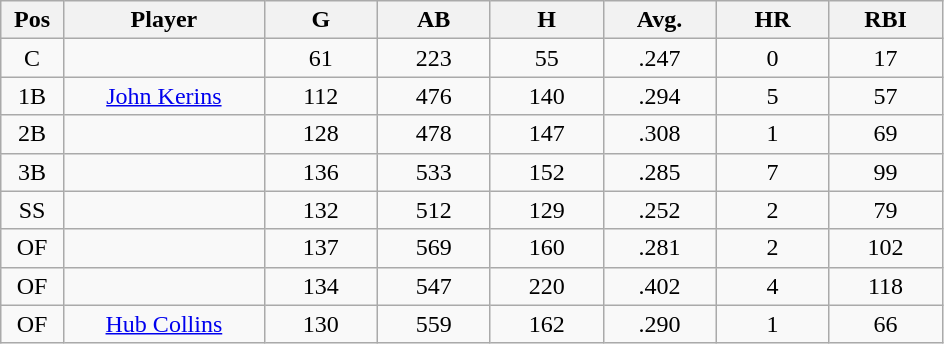<table class="wikitable sortable">
<tr>
<th bgcolor="#DDDDFF" width="5%">Pos</th>
<th bgcolor="#DDDDFF" width="16%">Player</th>
<th bgcolor="#DDDDFF" width="9%">G</th>
<th bgcolor="#DDDDFF" width="9%">AB</th>
<th bgcolor="#DDDDFF" width="9%">H</th>
<th bgcolor="#DDDDFF" width="9%">Avg.</th>
<th bgcolor="#DDDDFF" width="9%">HR</th>
<th bgcolor="#DDDDFF" width="9%">RBI</th>
</tr>
<tr align="center">
<td>C</td>
<td></td>
<td>61</td>
<td>223</td>
<td>55</td>
<td>.247</td>
<td>0</td>
<td>17</td>
</tr>
<tr align="center">
<td>1B</td>
<td><a href='#'>John Kerins</a></td>
<td>112</td>
<td>476</td>
<td>140</td>
<td>.294</td>
<td>5</td>
<td>57</td>
</tr>
<tr align="center">
<td>2B</td>
<td></td>
<td>128</td>
<td>478</td>
<td>147</td>
<td>.308</td>
<td>1</td>
<td>69</td>
</tr>
<tr align="center">
<td>3B</td>
<td></td>
<td>136</td>
<td>533</td>
<td>152</td>
<td>.285</td>
<td>7</td>
<td>99</td>
</tr>
<tr align="center">
<td>SS</td>
<td></td>
<td>132</td>
<td>512</td>
<td>129</td>
<td>.252</td>
<td>2</td>
<td>79</td>
</tr>
<tr align="center">
<td>OF</td>
<td></td>
<td>137</td>
<td>569</td>
<td>160</td>
<td>.281</td>
<td>2</td>
<td>102</td>
</tr>
<tr align="center">
<td>OF</td>
<td></td>
<td>134</td>
<td>547</td>
<td>220</td>
<td>.402</td>
<td>4</td>
<td>118</td>
</tr>
<tr align="center">
<td>OF</td>
<td><a href='#'>Hub Collins</a></td>
<td>130</td>
<td>559</td>
<td>162</td>
<td>.290</td>
<td>1</td>
<td>66</td>
</tr>
</table>
